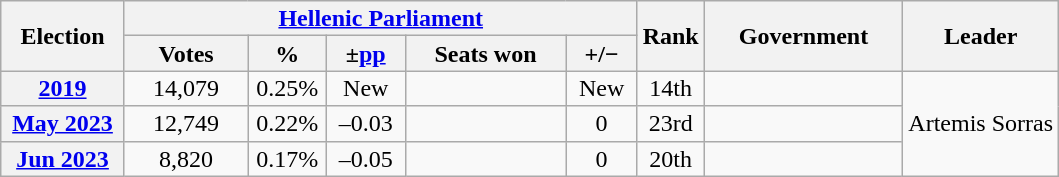<table class="wikitable" style="text-align:center; line-height:16px;">
<tr>
<th rowspan="2" style="width:75px;">Election</th>
<th colspan="5"><a href='#'>Hellenic Parliament</a></th>
<th rowspan="2" style="width:30px;">Rank</th>
<th rowspan="2" style="width:125px;">Government</th>
<th rowspan="2">Leader</th>
</tr>
<tr>
<th style="width:75px;">Votes</th>
<th style="width:45px;">%</th>
<th style="width:45px;">±<a href='#'>pp</a></th>
<th style="width:100px;">Seats won</th>
<th style="width:40px;">+/−</th>
</tr>
<tr>
<th><a href='#'>2019</a></th>
<td>14,079</td>
<td>0.25%</td>
<td>New</td>
<td></td>
<td>New</td>
<td>14th</td>
<td></td>
<td rowspan=3>Artemis Sorras</td>
</tr>
<tr>
<th><a href='#'>May 2023</a></th>
<td>12,749</td>
<td>0.22%</td>
<td>–0.03</td>
<td></td>
<td> 0</td>
<td>23rd</td>
<td></td>
</tr>
<tr>
<th><a href='#'>Jun 2023</a></th>
<td>8,820</td>
<td>0.17%</td>
<td>–0.05</td>
<td></td>
<td> 0</td>
<td>20th</td>
<td></td>
</tr>
</table>
